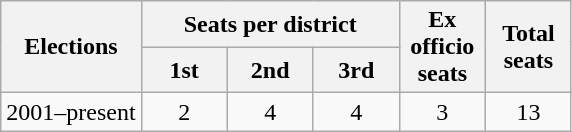<table class="wikitable" style="text-align:center">
<tr>
<th rowspan="2">Elections</th>
<th colspan="3">Seats per district</th>
<th rowspan="2" width="50px">Ex officio seats</th>
<th rowspan="2" width="50px">Total seats</th>
</tr>
<tr>
<th width="50px">1st</th>
<th width="50px">2nd</th>
<th width="50px">3rd</th>
</tr>
<tr>
<td>2001–present</td>
<td>2</td>
<td>4</td>
<td>4</td>
<td>3</td>
<td>13</td>
</tr>
</table>
